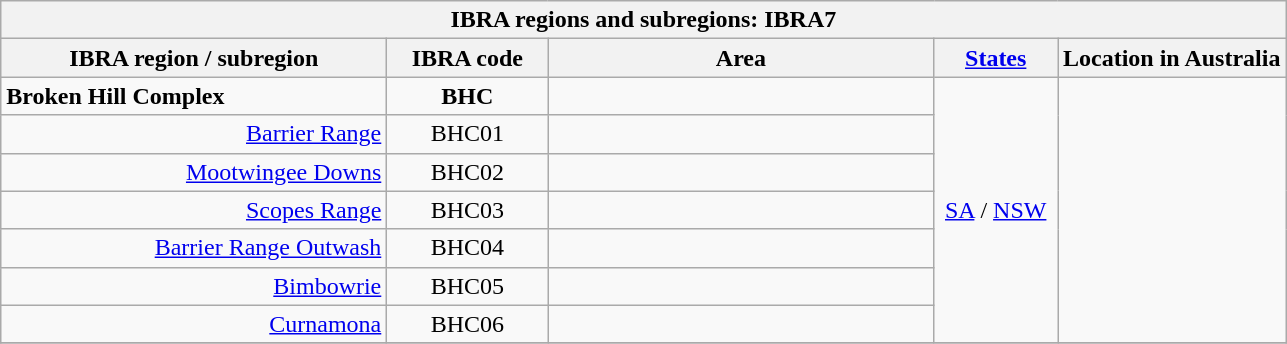<table class="wikitable sortable">
<tr>
<th colspan=5>IBRA regions and subregions: IBRA7</th>
</tr>
<tr>
<th scope="col" width="250px">IBRA region / subregion</th>
<th scope="col" width="100px">IBRA code</th>
<th scope="col" width="250px">Area</th>
<th scope="col" width="75px"><a href='#'>States</a></th>
<th>Location in Australia</th>
</tr>
<tr>
<td><strong>Broken Hill Complex</strong></td>
<td align="center"><strong>BHC</strong></td>
<td align="right"><strong></strong></td>
<td align="center" rowspan=7><a href='#'>SA</a> / <a href='#'>NSW</a></td>
<td align="center" rowspan=7></td>
</tr>
<tr>
<td align="right"><a href='#'>Barrier Range</a></td>
<td align="center">BHC01</td>
<td align="right"></td>
</tr>
<tr>
<td align="right"><a href='#'>Mootwingee Downs</a></td>
<td align="center">BHC02</td>
<td align="right"></td>
</tr>
<tr>
<td align="right"><a href='#'>Scopes Range</a></td>
<td align="center">BHC03</td>
<td align="right"></td>
</tr>
<tr>
<td align="right"><a href='#'>Barrier Range Outwash</a></td>
<td align="center">BHC04</td>
<td align="right"></td>
</tr>
<tr>
<td align="right"><a href='#'>Bimbowrie</a></td>
<td align="center">BHC05</td>
<td align="right"></td>
</tr>
<tr>
<td align="right"><a href='#'>Curnamona</a></td>
<td align="center">BHC06</td>
<td align="right"></td>
</tr>
<tr>
</tr>
</table>
